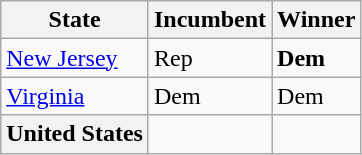<table class="wikitable sortable">
<tr>
<th>State</th>
<th>Incumbent</th>
<th>Winner</th>
</tr>
<tr>
<td><a href='#'>New Jersey</a></td>
<td>Rep</td>
<td><strong>Dem</strong></td>
</tr>
<tr>
<td><a href='#'>Virginia</a></td>
<td>Dem</td>
<td>Dem</td>
</tr>
<tr class="sortbottom" |>
<th>United States</th>
<td></td>
<td></td>
</tr>
</table>
